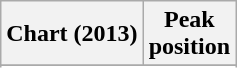<table class="wikitable sortable plainrowheaders" style="text-align:center;">
<tr>
<th scope="col">Chart (2013)</th>
<th scope="col">Peak<br>position</th>
</tr>
<tr>
</tr>
<tr>
</tr>
</table>
